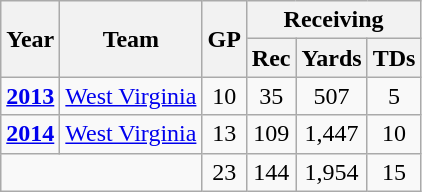<table class="wikitable" style="text-align:center;">
<tr>
<th rowspan="2">Year</th>
<th rowspan="2">Team</th>
<th rowspan="2">GP</th>
<th colspan="3">Receiving</th>
</tr>
<tr>
<th>Rec</th>
<th>Yards</th>
<th>TDs</th>
</tr>
<tr>
<td><a href='#'><strong>2013</strong></a></td>
<td><a href='#'>West Virginia</a></td>
<td>10</td>
<td>35</td>
<td>507</td>
<td>5</td>
</tr>
<tr>
<td><a href='#'><strong>2014</strong></a></td>
<td><a href='#'>West Virginia</a></td>
<td>13</td>
<td>109</td>
<td>1,447</td>
<td>10</td>
</tr>
<tr>
<td colspan=2></td>
<td>23</td>
<td>144</td>
<td>1,954</td>
<td>15</td>
</tr>
</table>
